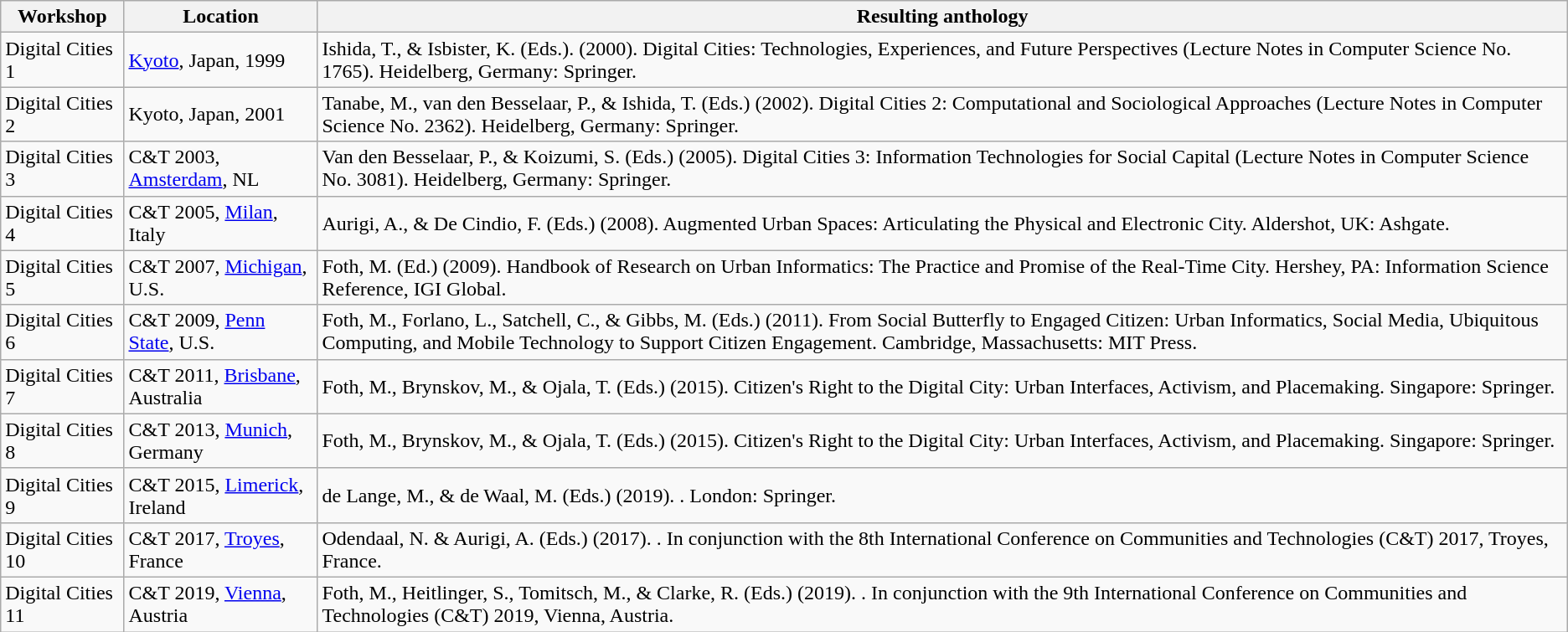<table class="wikitable">
<tr>
<th>Workshop</th>
<th>Location</th>
<th>Resulting anthology</th>
</tr>
<tr>
<td>Digital Cities 1</td>
<td><a href='#'>Kyoto</a>, Japan, 1999</td>
<td>Ishida, T., & Isbister, K. (Eds.). (2000). Digital Cities: Technologies, Experiences, and Future Perspectives (Lecture Notes in Computer Science No. 1765). Heidelberg, Germany: Springer.</td>
</tr>
<tr>
<td>Digital Cities 2</td>
<td>Kyoto, Japan, 2001</td>
<td>Tanabe, M., van den Besselaar, P., & Ishida, T. (Eds.) (2002). Digital Cities 2: Computational and Sociological Approaches (Lecture Notes in Computer Science No. 2362). Heidelberg, Germany: Springer.</td>
</tr>
<tr>
<td>Digital Cities 3</td>
<td>C&T 2003, <a href='#'>Amsterdam</a>, NL</td>
<td>Van den Besselaar, P., & Koizumi, S. (Eds.) (2005). Digital Cities 3: Information Technologies for Social Capital (Lecture Notes in Computer Science No. 3081). Heidelberg, Germany: Springer.</td>
</tr>
<tr>
<td>Digital Cities 4</td>
<td>C&T 2005, <a href='#'>Milan</a>, Italy</td>
<td>Aurigi, A., & De Cindio, F. (Eds.) (2008). Augmented Urban Spaces: Articulating the Physical and Electronic City. Aldershot, UK: Ashgate.</td>
</tr>
<tr>
<td>Digital Cities 5</td>
<td>C&T 2007, <a href='#'>Michigan</a>, U.S.</td>
<td>Foth, M. (Ed.) (2009). Handbook of Research on Urban Informatics: The Practice and Promise of the Real-Time City. Hershey, PA: Information Science Reference, IGI Global.</td>
</tr>
<tr>
<td>Digital Cities 6</td>
<td>C&T 2009, <a href='#'>Penn State</a>, U.S.</td>
<td>Foth, M., Forlano, L., Satchell, C., & Gibbs, M. (Eds.) (2011). From Social Butterfly to Engaged Citizen: Urban Informatics, Social Media, Ubiquitous Computing, and Mobile Technology to Support Citizen Engagement. Cambridge, Massachusetts: MIT Press.</td>
</tr>
<tr>
<td>Digital Cities 7</td>
<td>C&T 2011, <a href='#'>Brisbane</a>, Australia</td>
<td>Foth, M., Brynskov, M., & Ojala, T. (Eds.) (2015). Citizen's Right to the Digital City: Urban Interfaces, Activism, and Placemaking. Singapore: Springer.</td>
</tr>
<tr>
<td>Digital Cities 8</td>
<td>C&T 2013, <a href='#'>Munich</a>, Germany</td>
<td>Foth, M., Brynskov, M., & Ojala, T. (Eds.) (2015). Citizen's Right to the Digital City: Urban Interfaces, Activism, and Placemaking. Singapore: Springer.</td>
</tr>
<tr>
<td>Digital Cities 9</td>
<td>C&T 2015, <a href='#'>Limerick</a>, Ireland</td>
<td>de Lange, M., & de Waal, M. (Eds.) (2019). . London: Springer.</td>
</tr>
<tr>
<td>Digital Cities 10</td>
<td>C&T 2017, <a href='#'>Troyes</a>, France</td>
<td>Odendaal, N. & Aurigi, A. (Eds.) (2017). . In conjunction with the 8th International Conference on Communities and Technologies (C&T) 2017, Troyes, France.</td>
</tr>
<tr>
<td>Digital Cities 11</td>
<td>C&T 2019, <a href='#'>Vienna</a>, Austria</td>
<td>Foth, M., Heitlinger, S., Tomitsch, M., & Clarke, R. (Eds.) (2019). . In conjunction with the 9th International Conference on Communities and Technologies (C&T) 2019, Vienna, Austria.</td>
</tr>
</table>
